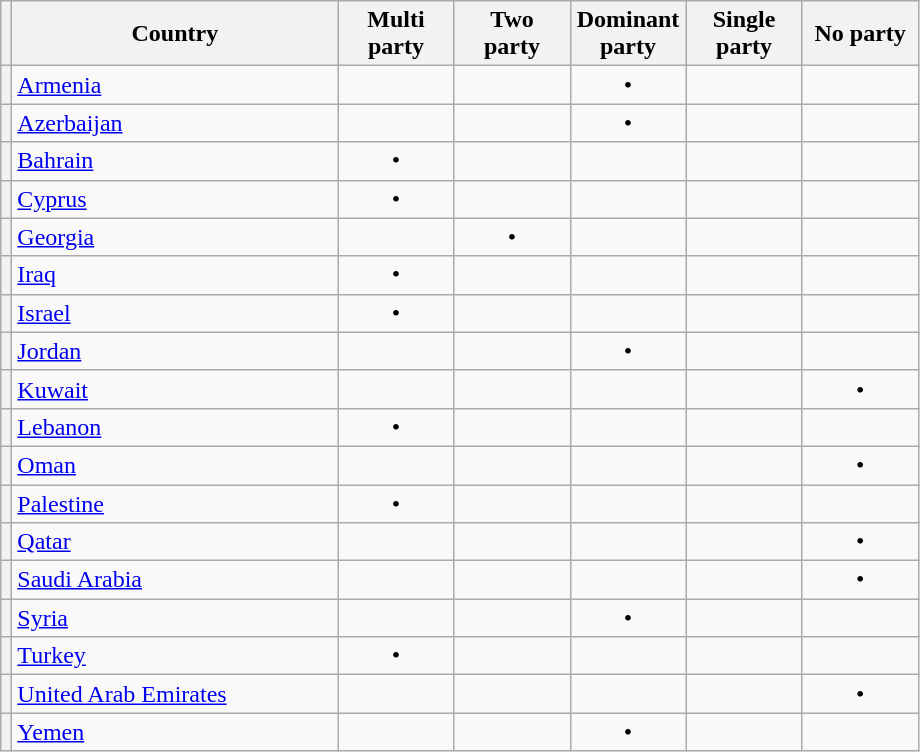<table class="wikitable" style="text-align:center">
<tr>
<th></th>
<th width="210">Country</th>
<th width="70">Multi party</th>
<th width="70">Two party</th>
<th width="70">Dominant party</th>
<th width="70">Single party</th>
<th width="70">No party</th>
</tr>
<tr>
<th></th>
<td style="text-align:left"><a href='#'>Armenia</a></td>
<td></td>
<td></td>
<td>•</td>
<td></td>
<td></td>
</tr>
<tr>
<th></th>
<td style="text-align:left"><a href='#'>Azerbaijan</a></td>
<td></td>
<td></td>
<td>•</td>
<td></td>
<td></td>
</tr>
<tr>
<th></th>
<td style="text-align:left"><a href='#'>Bahrain</a></td>
<td>•</td>
<td></td>
<td></td>
<td></td>
<td></td>
</tr>
<tr>
<th></th>
<td style="text-align:left"><a href='#'>Cyprus</a></td>
<td>•</td>
<td></td>
<td></td>
<td></td>
<td></td>
</tr>
<tr>
<th></th>
<td style="text-align:left"><a href='#'>Georgia</a></td>
<td></td>
<td>•</td>
<td></td>
<td></td>
<td></td>
</tr>
<tr>
<th></th>
<td style="text-align:left"><a href='#'>Iraq</a></td>
<td>•</td>
<td></td>
<td></td>
<td></td>
<td></td>
</tr>
<tr>
<th></th>
<td style="text-align:left"><a href='#'>Israel</a></td>
<td>•</td>
<td></td>
<td></td>
<td></td>
<td></td>
</tr>
<tr>
<th></th>
<td style="text-align:left"><a href='#'>Jordan</a></td>
<td></td>
<td></td>
<td>•</td>
<td></td>
<td></td>
</tr>
<tr>
<th></th>
<td style="text-align:left"><a href='#'>Kuwait</a></td>
<td></td>
<td></td>
<td></td>
<td></td>
<td>•</td>
</tr>
<tr>
<th></th>
<td style="text-align:left"><a href='#'>Lebanon</a></td>
<td>•</td>
<td></td>
<td></td>
<td></td>
<td></td>
</tr>
<tr>
<th></th>
<td style="text-align:left"><a href='#'>Oman</a></td>
<td></td>
<td></td>
<td></td>
<td></td>
<td>•</td>
</tr>
<tr>
<th></th>
<td style="text-align:left"><a href='#'>Palestine</a></td>
<td>•</td>
<td></td>
<td></td>
<td></td>
<td></td>
</tr>
<tr>
<th></th>
<td style="text-align:left"><a href='#'>Qatar</a></td>
<td></td>
<td></td>
<td></td>
<td></td>
<td>•</td>
</tr>
<tr>
<th></th>
<td style="text-align:left"><a href='#'>Saudi Arabia</a></td>
<td></td>
<td></td>
<td></td>
<td></td>
<td>•</td>
</tr>
<tr>
<th></th>
<td style="text-align:left"><a href='#'>Syria</a></td>
<td></td>
<td></td>
<td>•</td>
<td></td>
<td></td>
</tr>
<tr>
<th></th>
<td style="text-align:left"><a href='#'>Turkey</a></td>
<td>•</td>
<td></td>
<td></td>
<td></td>
<td></td>
</tr>
<tr>
<th></th>
<td style="text-align:left"><a href='#'>United Arab Emirates</a></td>
<td></td>
<td></td>
<td></td>
<td></td>
<td>•</td>
</tr>
<tr>
<th></th>
<td style="text-align:left"><a href='#'>Yemen</a></td>
<td></td>
<td></td>
<td>•</td>
<td></td>
<td></td>
</tr>
</table>
